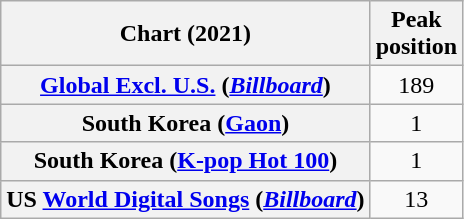<table class="wikitable sortable plainrowheaders" style="text-align:center">
<tr>
<th scope="col">Chart (2021)</th>
<th scope="col">Peak<br>position</th>
</tr>
<tr>
<th scope="row"><a href='#'>Global Excl. U.S.</a> (<em><a href='#'>Billboard</a></em>)</th>
<td>189</td>
</tr>
<tr>
<th scope="row">South Korea (<a href='#'>Gaon</a>)</th>
<td>1</td>
</tr>
<tr>
<th scope="row">South Korea (<a href='#'>K-pop Hot 100</a>)</th>
<td>1</td>
</tr>
<tr>
<th scope="row">US <a href='#'>World Digital Songs</a> (<em><a href='#'>Billboard</a></em>)</th>
<td>13</td>
</tr>
</table>
